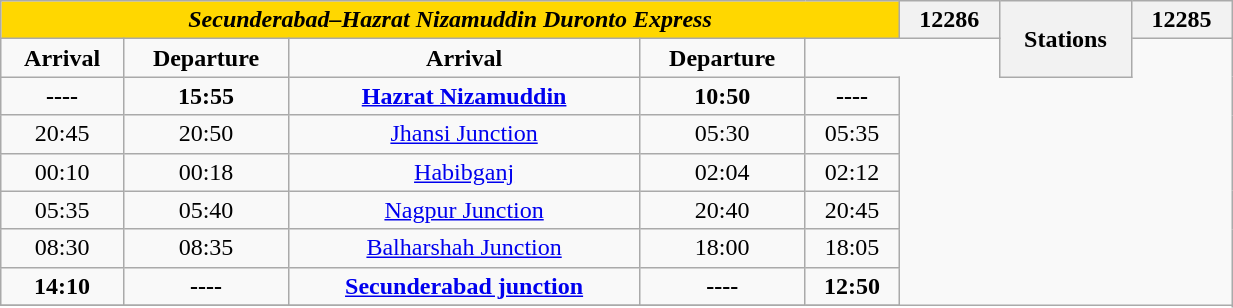<table class="wikitable" width="65%" style="text-align: center;">
<tr>
<th colspan="5" align="center" style="background:Gold;"><span><em>Secunderabad–Hazrat Nizamuddin Duronto Express</em></span></th>
<th colspan="2">12286</th>
<th rowspan="2">Stations</th>
<th colspan="2">12285</th>
</tr>
<tr>
<td><strong>Arrival</strong></td>
<td><strong>Departure</strong></td>
<td><strong>Arrival</strong></td>
<td><strong>Departure</strong></td>
</tr>
<tr>
<td><strong>----</strong></td>
<td><strong>15:55</strong></td>
<td><strong><a href='#'>Hazrat Nizamuddin</a></strong></td>
<td><strong>10:50</strong></td>
<td><strong>----</strong></td>
</tr>
<tr>
<td>20:45</td>
<td>20:50</td>
<td><a href='#'>Jhansi Junction</a></td>
<td>05:30</td>
<td>05:35</td>
</tr>
<tr>
<td>00:10</td>
<td>00:18</td>
<td><a href='#'>Habibganj</a></td>
<td>02:04</td>
<td>02:12</td>
</tr>
<tr>
<td>05:35</td>
<td>05:40</td>
<td><a href='#'>Nagpur Junction</a></td>
<td>20:40</td>
<td>20:45</td>
</tr>
<tr>
<td>08:30</td>
<td>08:35</td>
<td><a href='#'>Balharshah Junction</a></td>
<td>18:00</td>
<td>18:05</td>
</tr>
<tr>
<td><strong>14:10</strong></td>
<td><strong>----</strong></td>
<td><strong><a href='#'>Secunderabad junction</a></strong></td>
<td><strong>----</strong></td>
<td><strong>12:50</strong></td>
</tr>
<tr>
</tr>
</table>
